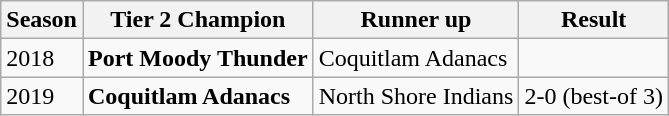<table class="wikitable">
<tr>
<th>Season</th>
<th>Tier 2 Champion</th>
<th>Runner up</th>
<th>Result</th>
</tr>
<tr>
<td>2018</td>
<td><strong>Port Moody Thunder</strong></td>
<td>Coquitlam Adanacs</td>
<td></td>
</tr>
<tr>
<td>2019</td>
<td><strong>Coquitlam Adanacs</strong></td>
<td>North Shore Indians</td>
<td>2-0 (best-of 3)</td>
</tr>
</table>
